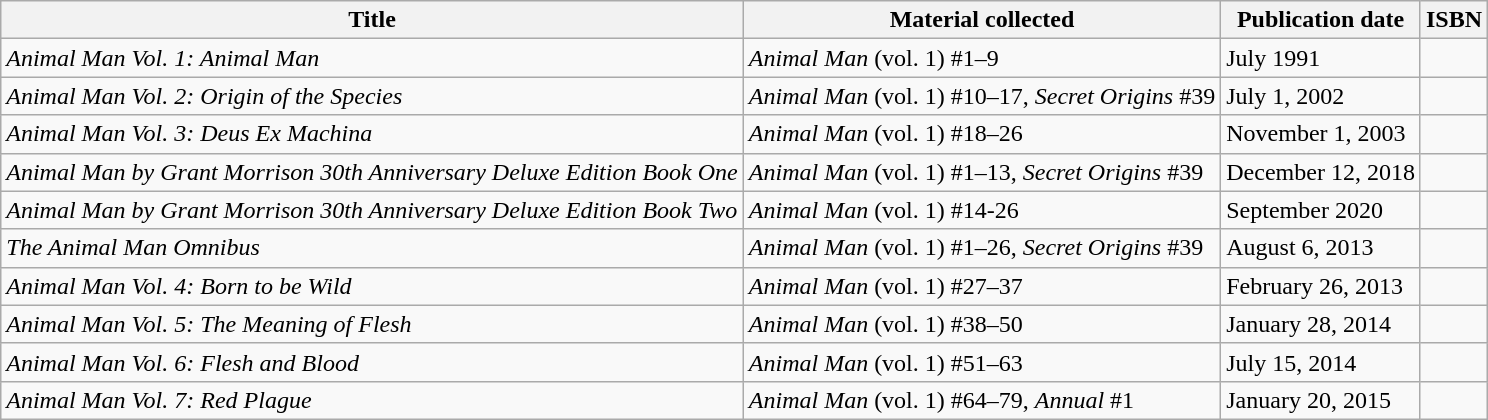<table class="wikitable">
<tr>
<th scope="col">Title</th>
<th>Material collected</th>
<th scope="col">Publication date</th>
<th scope="col">ISBN</th>
</tr>
<tr>
<td><em>Animal Man Vol. 1: Animal Man</em></td>
<td><em>Animal Man</em> (vol. 1) #1–9</td>
<td>July 1991</td>
<td></td>
</tr>
<tr>
<td><em>Animal Man Vol. 2: Origin of the Species</em></td>
<td><em>Animal Man</em> (vol. 1) #10–17, <em>Secret Origins</em> #39</td>
<td>July 1, 2002</td>
<td></td>
</tr>
<tr>
<td><em>Animal Man Vol. 3: Deus Ex Machina</em></td>
<td><em>Animal Man</em> (vol. 1) #18–26</td>
<td>November 1, 2003</td>
<td></td>
</tr>
<tr>
<td><em>Animal Man by Grant Morrison 30th Anniversary Deluxe Edition Book One</em></td>
<td><em>Animal Man</em> (vol. 1) #1–13, <em>Secret Origins</em> #39</td>
<td>December 12, 2018</td>
<td></td>
</tr>
<tr>
<td><em>Animal Man by Grant Morrison 30th Anniversary Deluxe Edition Book Two</em></td>
<td><em>Animal Man</em> (vol. 1) #14-26</td>
<td>September 2020</td>
<td></td>
</tr>
<tr>
<td><em>The Animal Man Omnibus</em></td>
<td><em>Animal Man</em> (vol. 1) #1–26, <em>Secret Origins</em> #39</td>
<td>August 6, 2013</td>
<td></td>
</tr>
<tr>
<td><em>Animal Man Vol. 4: Born to be Wild</em></td>
<td><em>Animal Man</em> (vol. 1) #27–37</td>
<td>February 26, 2013</td>
<td></td>
</tr>
<tr>
<td><em>Animal Man Vol. 5: The Meaning of Flesh</em></td>
<td><em>Animal Man</em> (vol. 1) #38–50</td>
<td>January 28, 2014</td>
<td></td>
</tr>
<tr>
<td><em>Animal Man Vol. 6: Flesh and Blood</em></td>
<td><em>Animal Man</em> (vol. 1) #51–63</td>
<td>July 15, 2014</td>
<td></td>
</tr>
<tr>
<td><em>Animal Man Vol. 7: Red Plague</em></td>
<td><em>Animal Man</em> (vol. 1) #64–79, <em>Annual</em> #1</td>
<td>January 20, 2015</td>
<td></td>
</tr>
</table>
